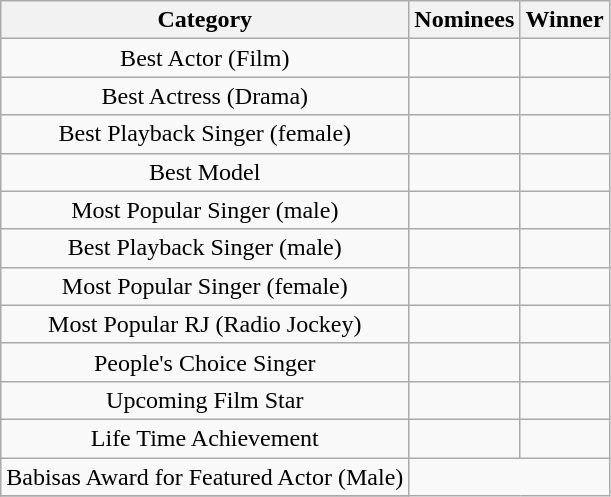<table class="sortable wikitable"  style="text-align: center">
<tr>
<th>Category</th>
<th>Nominees</th>
<th>Winner</th>
</tr>
<tr>
<td>Best Actor (Film)</td>
<td></td>
<td></td>
</tr>
<tr>
<td>Best Actress (Drama)</td>
<td></td>
<td></td>
</tr>
<tr>
<td>Best Playback Singer (female)</td>
<td></td>
<td></td>
</tr>
<tr>
<td>Best Model</td>
<td></td>
<td></td>
</tr>
<tr>
<td>Most Popular Singer (male)</td>
<td></td>
<td></td>
</tr>
<tr>
<td>Best Playback Singer (male)</td>
<td></td>
<td></td>
</tr>
<tr>
<td>Most Popular Singer (female)</td>
<td></td>
<td></td>
</tr>
<tr>
<td>Most Popular RJ (Radio Jockey)</td>
<td></td>
<td></td>
</tr>
<tr>
<td>People's Choice Singer</td>
<td></td>
<td></td>
</tr>
<tr>
<td>Upcoming Film Star</td>
<td></td>
<td></td>
</tr>
<tr>
<td>Life Time Achievement</td>
<td></td>
<td></td>
</tr>
<tr>
<td>Babisas Award for Featured Actor (Male)</td>
</tr>
<tr>
</tr>
</table>
